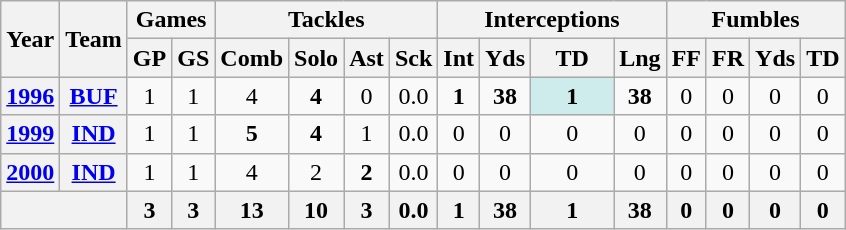<table class="wikitable" style="text-align:center">
<tr>
<th rowspan="2">Year</th>
<th rowspan="2">Team</th>
<th colspan="2">Games</th>
<th colspan="4">Tackles</th>
<th colspan="4">Interceptions</th>
<th colspan="4">Fumbles</th>
</tr>
<tr>
<th>GP</th>
<th>GS</th>
<th>Comb</th>
<th>Solo</th>
<th>Ast</th>
<th>Sck</th>
<th>Int</th>
<th>Yds</th>
<th>TD</th>
<th>Lng</th>
<th>FF</th>
<th>FR</th>
<th>Yds</th>
<th>TD</th>
</tr>
<tr>
<th><a href='#'>1996</a></th>
<th><a href='#'>BUF</a></th>
<td>1</td>
<td>1</td>
<td>4</td>
<td><strong>4</strong></td>
<td>0</td>
<td>0.0</td>
<td><strong>1</strong></td>
<td><strong>38</strong></td>
<td style="background:#cfecec; width:3em;"><strong>1</strong></td>
<td><strong>38</strong></td>
<td>0</td>
<td>0</td>
<td>0</td>
<td>0</td>
</tr>
<tr>
<th><a href='#'>1999</a></th>
<th><a href='#'>IND</a></th>
<td>1</td>
<td>1</td>
<td><strong>5</strong></td>
<td><strong>4</strong></td>
<td>1</td>
<td>0.0</td>
<td>0</td>
<td>0</td>
<td>0</td>
<td>0</td>
<td>0</td>
<td>0</td>
<td>0</td>
<td>0</td>
</tr>
<tr>
<th><a href='#'>2000</a></th>
<th><a href='#'>IND</a></th>
<td>1</td>
<td>1</td>
<td>4</td>
<td>2</td>
<td><strong>2</strong></td>
<td>0.0</td>
<td>0</td>
<td>0</td>
<td>0</td>
<td>0</td>
<td>0</td>
<td>0</td>
<td>0</td>
<td>0</td>
</tr>
<tr>
<th colspan="2"></th>
<th>3</th>
<th>3</th>
<th>13</th>
<th>10</th>
<th>3</th>
<th>0.0</th>
<th>1</th>
<th>38</th>
<th>1</th>
<th>38</th>
<th>0</th>
<th>0</th>
<th>0</th>
<th>0</th>
</tr>
</table>
